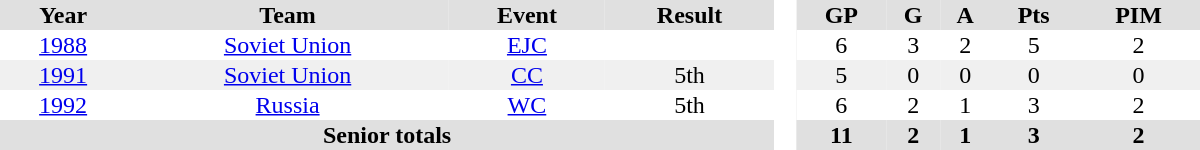<table border="0" cellpadding="1" cellspacing="0" style="text-align:center; width:50em">
<tr ALIGN="center" bgcolor="#e0e0e0">
<th>Year</th>
<th>Team</th>
<th>Event</th>
<th>Result</th>
<th ALIGN="center" rowspan="99" bgcolor="#ffffff"> </th>
<th>GP</th>
<th>G</th>
<th>A</th>
<th>Pts</th>
<th>PIM</th>
</tr>
<tr>
<td><a href='#'>1988</a></td>
<td><a href='#'>Soviet Union</a></td>
<td><a href='#'>EJC</a></td>
<td></td>
<td>6</td>
<td>3</td>
<td>2</td>
<td>5</td>
<td>2</td>
</tr>
<tr bgcolor="#f0f0f0">
<td><a href='#'>1991</a></td>
<td><a href='#'>Soviet Union</a></td>
<td><a href='#'>CC</a></td>
<td>5th</td>
<td>5</td>
<td>0</td>
<td>0</td>
<td>0</td>
<td>0</td>
</tr>
<tr>
<td><a href='#'>1992</a></td>
<td><a href='#'>Russia</a></td>
<td><a href='#'>WC</a></td>
<td>5th</td>
<td>6</td>
<td>2</td>
<td>1</td>
<td>3</td>
<td>2</td>
</tr>
<tr bgcolor="#e0e0e0">
<th colspan=4>Senior totals</th>
<th>11</th>
<th>2</th>
<th>1</th>
<th>3</th>
<th>2</th>
</tr>
</table>
